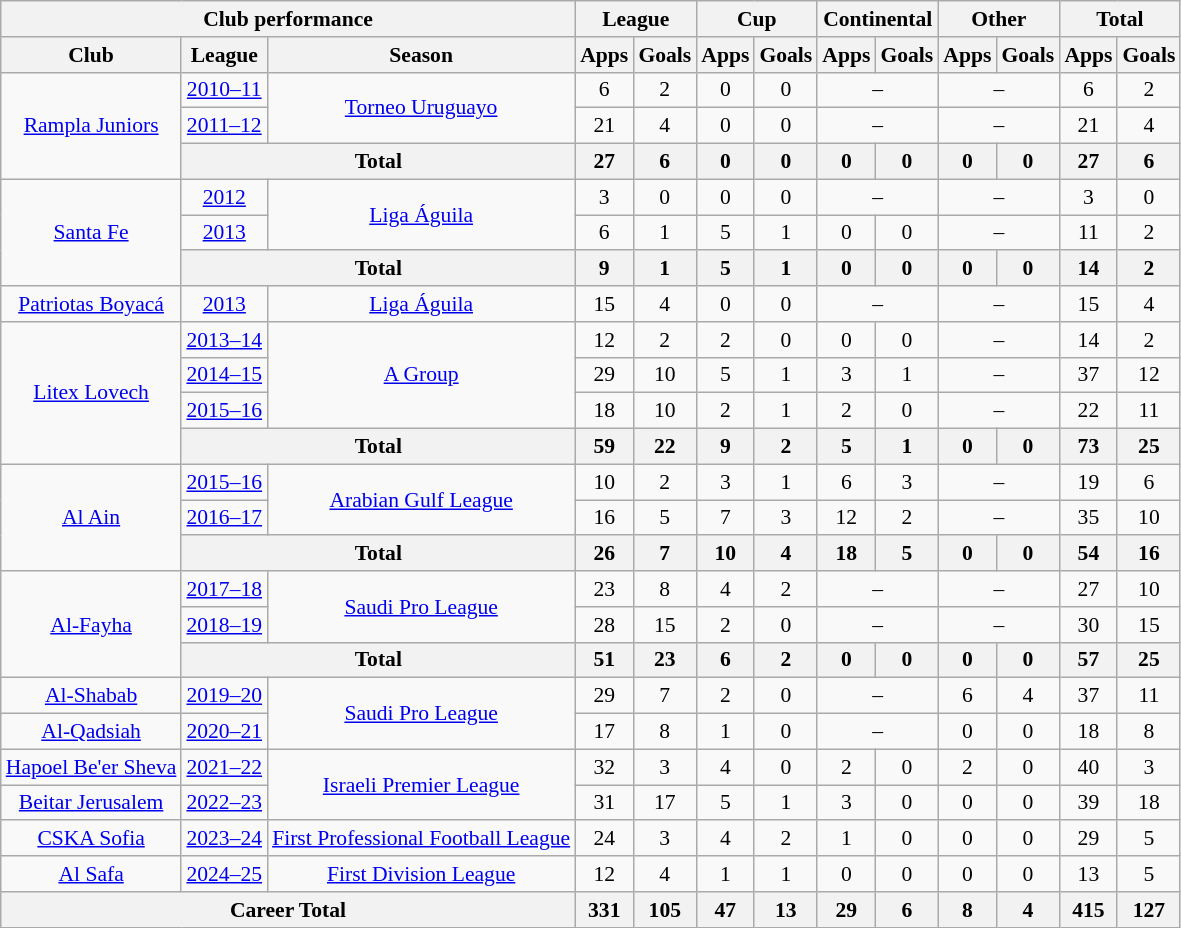<table class="wikitable" style="font-size:90%; text-align: center">
<tr>
<th colspan="3">Club performance</th>
<th colspan="2">League</th>
<th colspan="2">Cup</th>
<th colspan="2">Continental</th>
<th colspan="2">Other</th>
<th colspan="3">Total</th>
</tr>
<tr>
<th>Club</th>
<th>League</th>
<th>Season</th>
<th>Apps</th>
<th>Goals</th>
<th>Apps</th>
<th>Goals</th>
<th>Apps</th>
<th>Goals</th>
<th>Apps</th>
<th>Goals</th>
<th>Apps</th>
<th>Goals</th>
</tr>
<tr>
<td rowspan="3" valign="center"><a href='#'>Rampla Juniors</a></td>
<td><a href='#'>2010–11</a></td>
<td rowspan="2" valign="center"><a href='#'>Torneo Uruguayo</a></td>
<td>6</td>
<td>2</td>
<td>0</td>
<td>0</td>
<td colspan="2">–</td>
<td colspan="2">–</td>
<td>6</td>
<td>2</td>
</tr>
<tr>
<td><a href='#'>2011–12</a></td>
<td>21</td>
<td>4</td>
<td>0</td>
<td>0</td>
<td colspan="2">–</td>
<td colspan="2">–</td>
<td>21</td>
<td>4</td>
</tr>
<tr>
<th colspan="2">Total</th>
<th>27</th>
<th>6</th>
<th>0</th>
<th>0</th>
<th>0</th>
<th>0</th>
<th>0</th>
<th>0</th>
<th>27</th>
<th>6</th>
</tr>
<tr>
<td rowspan="3" valign="center"><a href='#'>Santa Fe</a></td>
<td><a href='#'>2012</a></td>
<td rowspan="2" valign="center"><a href='#'>Liga Águila</a></td>
<td>3</td>
<td>0</td>
<td>0</td>
<td>0</td>
<td colspan="2">–</td>
<td colspan="2">–</td>
<td>3</td>
<td>0</td>
</tr>
<tr>
<td><a href='#'>2013</a></td>
<td>6</td>
<td>1</td>
<td>5</td>
<td>1</td>
<td>0</td>
<td>0</td>
<td colspan="2">–</td>
<td>11</td>
<td>2</td>
</tr>
<tr>
<th colspan="2">Total</th>
<th>9</th>
<th>1</th>
<th>5</th>
<th>1</th>
<th>0</th>
<th>0</th>
<th>0</th>
<th>0</th>
<th>14</th>
<th>2</th>
</tr>
<tr>
<td valign="center"><a href='#'>Patriotas Boyacá</a></td>
<td><a href='#'>2013</a></td>
<td valign="center"><a href='#'>Liga Águila</a></td>
<td>15</td>
<td>4</td>
<td>0</td>
<td>0</td>
<td colspan="2">–</td>
<td colspan="2">–</td>
<td>15</td>
<td>4</td>
</tr>
<tr>
<td rowspan="4" valign="center"><a href='#'>Litex Lovech</a></td>
<td><a href='#'>2013–14</a></td>
<td rowspan="3" valign="center"><a href='#'>A Group</a></td>
<td>12</td>
<td>2</td>
<td>2</td>
<td>0</td>
<td>0</td>
<td>0</td>
<td colspan="2">–</td>
<td>14</td>
<td>2</td>
</tr>
<tr>
<td><a href='#'>2014–15</a></td>
<td>29</td>
<td>10</td>
<td>5</td>
<td>1</td>
<td>3</td>
<td>1</td>
<td colspan="2">–</td>
<td>37</td>
<td>12</td>
</tr>
<tr>
<td><a href='#'>2015–16</a></td>
<td>18</td>
<td>10</td>
<td>2</td>
<td>1</td>
<td>2</td>
<td>0</td>
<td colspan="2">–</td>
<td>22</td>
<td>11</td>
</tr>
<tr>
<th colspan="2">Total</th>
<th>59</th>
<th>22</th>
<th>9</th>
<th>2</th>
<th>5</th>
<th>1</th>
<th>0</th>
<th>0</th>
<th>73</th>
<th>25</th>
</tr>
<tr>
<td rowspan="3" valign="center"><a href='#'>Al Ain</a></td>
<td><a href='#'>2015–16</a></td>
<td rowspan="2" valign="center"><a href='#'>Arabian Gulf League</a></td>
<td>10</td>
<td>2</td>
<td>3</td>
<td>1</td>
<td>6</td>
<td>3</td>
<td colspan="2">–</td>
<td>19</td>
<td>6</td>
</tr>
<tr>
<td><a href='#'>2016–17</a></td>
<td>16</td>
<td>5</td>
<td>7</td>
<td>3</td>
<td>12</td>
<td>2</td>
<td colspan="2">–</td>
<td>35</td>
<td>10</td>
</tr>
<tr>
<th colspan="2">Total</th>
<th>26</th>
<th>7</th>
<th>10</th>
<th>4</th>
<th>18</th>
<th>5</th>
<th>0</th>
<th>0</th>
<th>54</th>
<th>16</th>
</tr>
<tr>
<td rowspan="3" valign="center"><a href='#'>Al-Fayha</a></td>
<td><a href='#'>2017–18</a></td>
<td rowspan="2" valign="center"><a href='#'>Saudi Pro League</a></td>
<td>23</td>
<td>8</td>
<td>4</td>
<td>2</td>
<td colspan="2">–</td>
<td colspan="2">–</td>
<td>27</td>
<td>10</td>
</tr>
<tr>
<td><a href='#'>2018–19</a></td>
<td>28</td>
<td>15</td>
<td>2</td>
<td>0</td>
<td colspan="2">–</td>
<td colspan="2">–</td>
<td>30</td>
<td>15</td>
</tr>
<tr>
<th colspan="2">Total</th>
<th>51</th>
<th>23</th>
<th>6</th>
<th>2</th>
<th>0</th>
<th>0</th>
<th>0</th>
<th>0</th>
<th>57</th>
<th>25</th>
</tr>
<tr>
<td valign="center"><a href='#'>Al-Shabab</a></td>
<td><a href='#'>2019–20</a></td>
<td rowspan=2 valign="center"><a href='#'>Saudi Pro League</a></td>
<td>29</td>
<td>7</td>
<td>2</td>
<td>0</td>
<td colspan="2">–</td>
<td>6</td>
<td>4</td>
<td>37</td>
<td>11</td>
</tr>
<tr>
<td valign="center"><a href='#'>Al-Qadsiah</a></td>
<td><a href='#'>2020–21</a></td>
<td>17</td>
<td>8</td>
<td>1</td>
<td>0</td>
<td colspan="2">–</td>
<td>0</td>
<td>0</td>
<td>18</td>
<td>8</td>
</tr>
<tr>
<td valign="center"><a href='#'>Hapoel Be'er Sheva</a></td>
<td><a href='#'>2021–22</a></td>
<td rowspan=2 valign="center"><a href='#'>Israeli Premier League</a></td>
<td>32</td>
<td>3</td>
<td>4</td>
<td>0</td>
<td>2</td>
<td>0</td>
<td>2</td>
<td>0</td>
<td>40</td>
<td>3</td>
</tr>
<tr>
<td valign="center"><a href='#'>Beitar Jerusalem</a></td>
<td><a href='#'>2022–23</a></td>
<td>31</td>
<td>17</td>
<td>5</td>
<td>1</td>
<td>3</td>
<td>0</td>
<td>0</td>
<td>0</td>
<td>39</td>
<td>18</td>
</tr>
<tr>
<td valign="center"><a href='#'>CSKA Sofia</a></td>
<td><a href='#'>2023–24</a></td>
<td valign="center"><a href='#'>First Professional Football League</a></td>
<td>24</td>
<td>3</td>
<td>4</td>
<td>2</td>
<td>1</td>
<td>0</td>
<td>0</td>
<td>0</td>
<td>29</td>
<td>5</td>
</tr>
<tr>
<td valign="center"><a href='#'>Al Safa</a></td>
<td><a href='#'>2024–25</a></td>
<td valign="center"><a href='#'>First Division League</a></td>
<td>12</td>
<td>4</td>
<td>1</td>
<td>1</td>
<td>0</td>
<td>0</td>
<td>0</td>
<td>0</td>
<td>13</td>
<td>5</td>
</tr>
<tr>
<th colspan="3">Career Total</th>
<th>331</th>
<th>105</th>
<th>47</th>
<th>13</th>
<th>29</th>
<th>6</th>
<th>8</th>
<th>4</th>
<th>415</th>
<th>127</th>
</tr>
</table>
